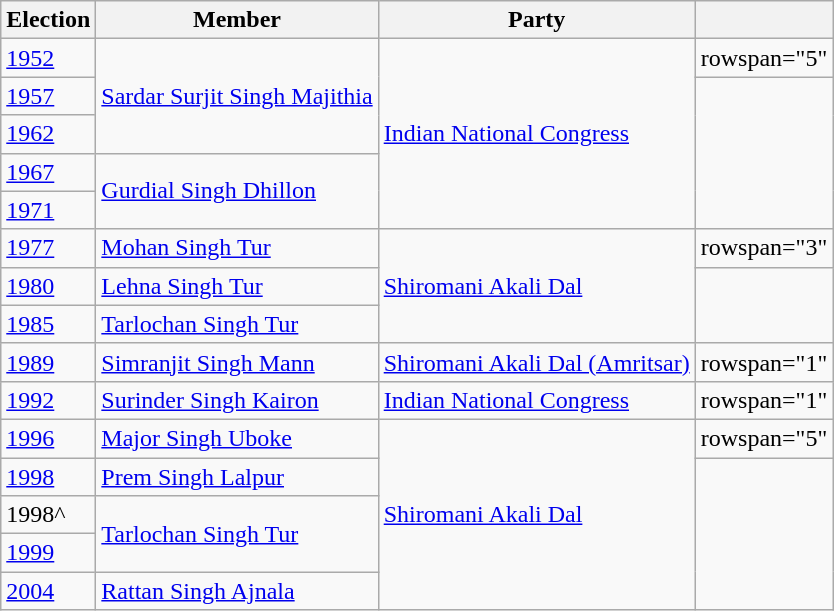<table class="wikitable">
<tr>
<th>Election</th>
<th>Member</th>
<th>Party</th>
<th></th>
</tr>
<tr>
<td><a href='#'>1952</a></td>
<td rowspan="3"><a href='#'>Sardar Surjit Singh Majithia</a></td>
<td rowspan="5"><a href='#'>Indian National Congress</a></td>
<td>rowspan="5" </td>
</tr>
<tr>
<td><a href='#'>1957</a></td>
</tr>
<tr>
<td><a href='#'>1962</a></td>
</tr>
<tr>
<td><a href='#'>1967</a></td>
<td rowspan="2"><a href='#'>Gurdial Singh Dhillon</a></td>
</tr>
<tr>
<td><a href='#'>1971</a></td>
</tr>
<tr>
<td><a href='#'>1977</a></td>
<td><a href='#'>Mohan Singh Tur</a></td>
<td rowspan="3"><a href='#'>Shiromani Akali Dal</a></td>
<td>rowspan="3" </td>
</tr>
<tr>
<td><a href='#'>1980</a></td>
<td><a href='#'>Lehna Singh Tur</a></td>
</tr>
<tr>
<td><a href='#'>1985</a></td>
<td><a href='#'>Tarlochan Singh Tur</a></td>
</tr>
<tr>
<td><a href='#'>1989</a></td>
<td><a href='#'>Simranjit Singh Mann</a></td>
<td><a href='#'>Shiromani Akali Dal (Amritsar)</a></td>
<td>rowspan="1" </td>
</tr>
<tr>
<td><a href='#'>1992</a></td>
<td><a href='#'>Surinder Singh Kairon</a></td>
<td><a href='#'>Indian National Congress</a></td>
<td>rowspan="1" </td>
</tr>
<tr>
<td><a href='#'>1996</a></td>
<td><a href='#'>Major Singh Uboke</a></td>
<td rowspan="5"><a href='#'>Shiromani Akali Dal</a></td>
<td>rowspan="5" </td>
</tr>
<tr>
<td><a href='#'>1998</a></td>
<td><a href='#'>Prem Singh Lalpur</a></td>
</tr>
<tr>
<td>1998^</td>
<td rowspan=2><a href='#'>Tarlochan Singh Tur</a></td>
</tr>
<tr>
<td><a href='#'>1999</a></td>
</tr>
<tr>
<td><a href='#'>2004</a></td>
<td><a href='#'>Rattan Singh Ajnala</a></td>
</tr>
</table>
